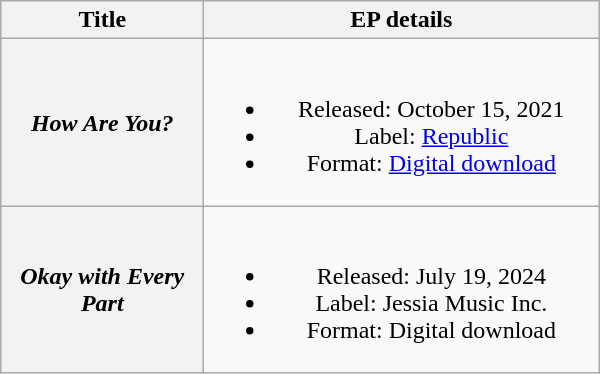<table class="wikitable plainrowheaders" style="text-align:center;">
<tr>
<th scope="col" style="width:8em;">Title</th>
<th scope="col" style="width:16em;">EP details</th>
</tr>
<tr>
<th scope="row"><em>How Are You?</em></th>
<td><br><ul><li>Released: October 15, 2021</li><li>Label: <a href='#'>Republic</a></li><li>Format: <a href='#'>Digital download</a></li></ul></td>
</tr>
<tr>
<th scope="row"><em>Okay with Every Part</em></th>
<td><br><ul><li>Released: July 19, 2024</li><li>Label: Jessia Music Inc.</li><li>Format: Digital download</li></ul></td>
</tr>
</table>
